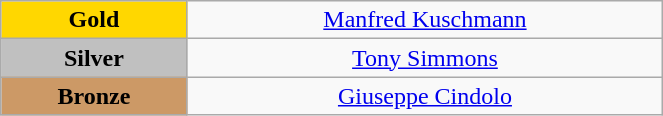<table class="wikitable" style="text-align:center; " width="35%">
<tr>
<td bgcolor="gold"><strong>Gold</strong></td>
<td><a href='#'>Manfred Kuschmann</a><br>  <small><em></em></small></td>
</tr>
<tr>
<td bgcolor="silver"><strong>Silver</strong></td>
<td><a href='#'>Tony Simmons</a><br>  <small><em></em></small></td>
</tr>
<tr>
<td bgcolor="CC9966"><strong>Bronze</strong></td>
<td><a href='#'>Giuseppe Cindolo</a><br>  <small><em></em></small></td>
</tr>
</table>
